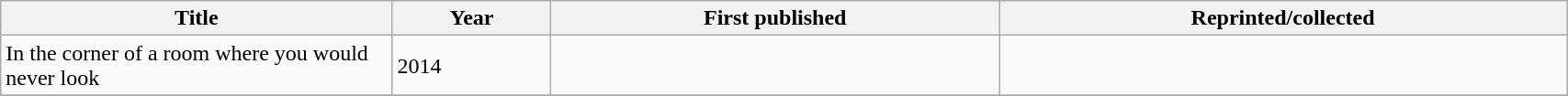<table class='wikitable sortable' width='90%'>
<tr>
<th width=25%>Title</th>
<th>Year</th>
<th>First published</th>
<th>Reprinted/collected</th>
</tr>
<tr>
<td>In the corner of a room where you would never look</td>
<td>2014</td>
<td></td>
<td></td>
</tr>
<tr>
</tr>
</table>
